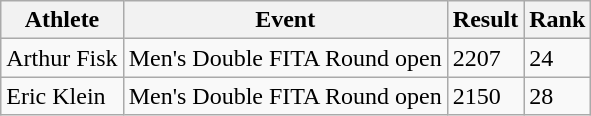<table class="wikitable">
<tr>
<th>Athlete</th>
<th>Event</th>
<th>Result</th>
<th>Rank</th>
</tr>
<tr>
<td>Arthur Fisk</td>
<td>Men's Double FITA Round open</td>
<td>2207</td>
<td>24</td>
</tr>
<tr>
<td>Eric Klein</td>
<td>Men's Double FITA Round open</td>
<td>2150</td>
<td>28</td>
</tr>
</table>
